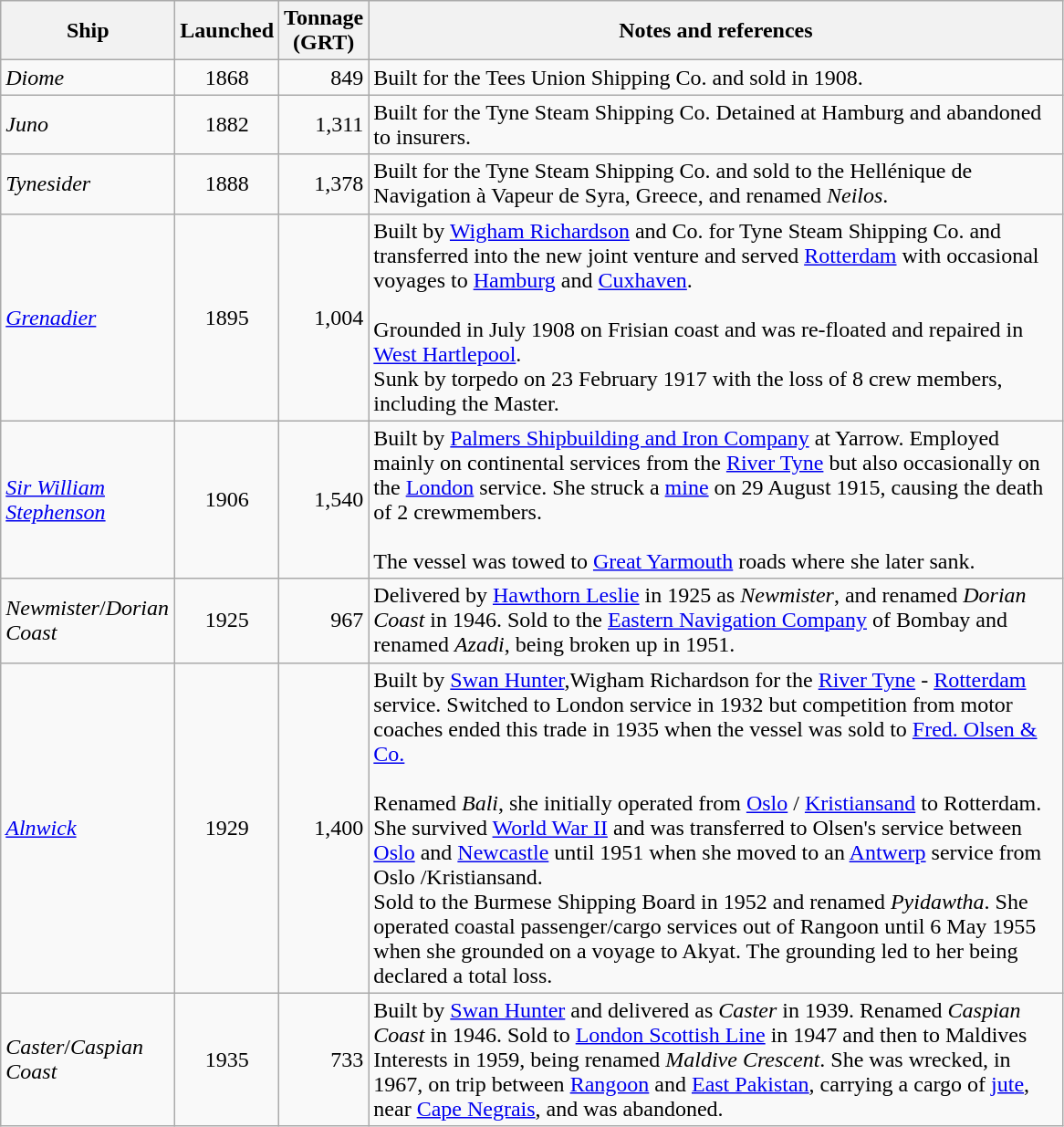<table class="wikitable sortable">
<tr>
<th scope="col" width="120px">Ship</th>
<th scope="col" width="30px">Launched</th>
<th scope="col" width="30px">Tonnage<br>(GRT)</th>
<th scope="col" width="500px">Notes and references</th>
</tr>
<tr>
<td><em>Diome</em></td>
<td align="center">1868</td>
<td align="right">849</td>
<td>Built for the Tees Union Shipping Co. and sold in 1908.</td>
</tr>
<tr>
<td><em>Juno</em></td>
<td align="center">1882</td>
<td align="right">1,311</td>
<td>Built for the Tyne Steam Shipping Co. Detained at Hamburg and abandoned to insurers.</td>
</tr>
<tr>
<td><em>Tynesider</em></td>
<td align="center">1888</td>
<td align="right">1,378</td>
<td>Built for the Tyne Steam Shipping Co. and sold to the Hellénique de Navigation à Vapeur de Syra, Greece, and renamed <em>Neilos</em>.</td>
</tr>
<tr>
<td><em><a href='#'>Grenadier</a></em></td>
<td align="center">1895</td>
<td align="right">1,004</td>
<td>Built by <a href='#'>Wigham Richardson</a> and Co. for Tyne Steam Shipping Co. and transferred into the new joint venture and served <a href='#'>Rotterdam</a> with occasional voyages to <a href='#'>Hamburg</a> and <a href='#'>Cuxhaven</a>.<br><br>Grounded in July 1908 on Frisian coast and was re-floated and repaired in <a href='#'>West Hartlepool</a>.<br>
Sunk by torpedo on 23 February 1917 with the loss of 8 crew members, including the Master.</td>
</tr>
<tr>
<td><em><a href='#'>Sir William Stephenson</a></em></td>
<td align="center">1906</td>
<td align="right">1,540</td>
<td>Built by <a href='#'>Palmers Shipbuilding and Iron Company</a> at Yarrow. Employed mainly on continental services from the <a href='#'>River Tyne</a> but also occasionally on the <a href='#'>London</a> service. She struck a <a href='#'>mine</a> on 29 August 1915, causing the death of 2 crewmembers.<br><br>The vessel was towed to <a href='#'>Great Yarmouth</a> roads where she later sank.</td>
</tr>
<tr>
<td><em>Newmister</em>/<em>Dorian Coast</em></td>
<td align="center">1925</td>
<td align="right">967</td>
<td>Delivered by <a href='#'>Hawthorn Leslie</a> in 1925 as <em>Newmister</em>, and renamed <em>Dorian Coast</em> in 1946. Sold to the <a href='#'>Eastern Navigation Company</a> of Bombay and renamed <em>Azadi</em>, being broken up in 1951.</td>
</tr>
<tr>
<td><em><a href='#'>Alnwick</a></em></td>
<td align="center">1929</td>
<td align="right">1,400</td>
<td>Built by <a href='#'>Swan Hunter</a>,Wigham Richardson for the <a href='#'>River Tyne</a> - <a href='#'>Rotterdam</a> service. Switched to London service in 1932 but competition from motor coaches ended this trade in 1935 when the vessel was sold to <a href='#'>Fred. Olsen & Co.</a><br><br>Renamed <em>Bali</em>, she initially operated from <a href='#'>Oslo</a> / <a href='#'>Kristiansand</a> to Rotterdam. She survived <a href='#'>World War II</a> and was transferred to Olsen's service between <a href='#'>Oslo</a> and <a href='#'>Newcastle</a> until 1951 when she moved to an <a href='#'>Antwerp</a> service from Oslo /Kristiansand.<br>
Sold to the Burmese Shipping Board in 1952 and renamed <em>Pyidawtha</em>. She operated coastal passenger/cargo services out of Rangoon until 6 May 1955 when she grounded on a voyage to Akyat. The grounding led to her being declared a total loss.</td>
</tr>
<tr>
<td><em>Caster</em>/<em>Caspian Coast</em></td>
<td align="center">1935</td>
<td align="right">733</td>
<td>Built by <a href='#'>Swan Hunter</a> and delivered as <em>Caster</em> in 1939. Renamed <em>Caspian Coast</em> in 1946. Sold to <a href='#'>London Scottish Line</a> in 1947 and then to Maldives Interests in 1959, being renamed <em>Maldive Crescent</em>. She was wrecked, in 1967, on trip between <a href='#'>Rangoon</a> and <a href='#'>East Pakistan</a>, carrying a cargo of <a href='#'>jute</a>, near <a href='#'>Cape Negrais</a>, and was abandoned.</td>
</tr>
</table>
